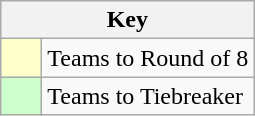<table class="wikitable" style="text-align: center;">
<tr>
<th colspan=2>Key</th>
</tr>
<tr>
<td style="background:#ffffcc; width:20px;"></td>
<td align=left>Teams to Round of 8</td>
</tr>
<tr>
<td style="background:#ccffcc; width:20px;"></td>
<td align=left>Teams to Tiebreaker</td>
</tr>
</table>
